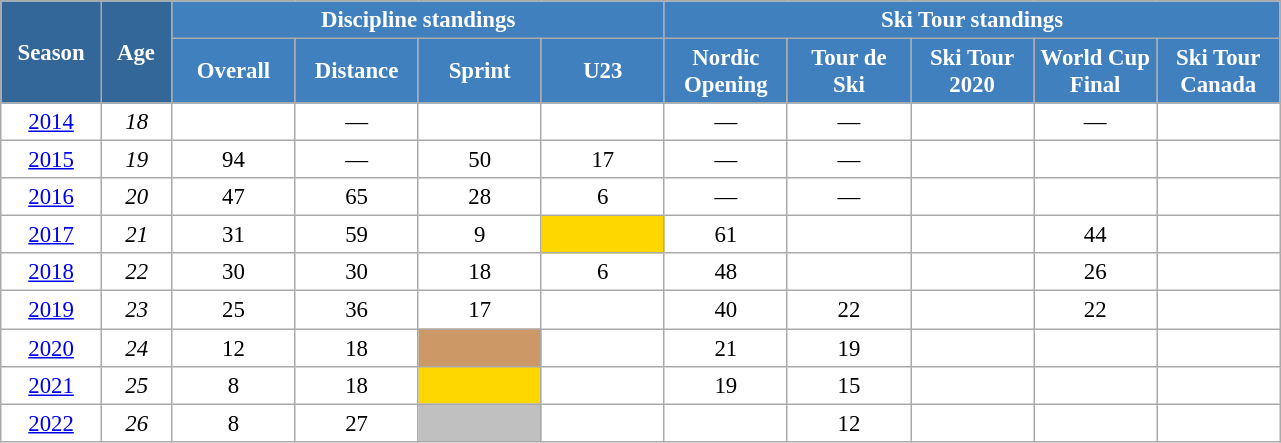<table class="wikitable" style="font-size:95%; text-align:center; border:grey solid 1px; border-collapse:collapse; background:#ffffff;">
<tr>
<th style="background-color:#369; color:white; width:60px;" rowspan="2"> Season </th>
<th style="background-color:#369; color:white; width:40px;" rowspan="2"> Age </th>
<th style="background-color:#4180be; color:white;" colspan="4">Discipline standings</th>
<th style="background-color:#4180be; color:white;" colspan="5">Ski Tour standings</th>
</tr>
<tr>
<th style="background-color:#4180be; color:white; width:75px;">Overall</th>
<th style="background-color:#4180be; color:white; width:75px;">Distance</th>
<th style="background-color:#4180be; color:white; width:75px;">Sprint</th>
<th style="background-color:#4180be; color:white; width:75px;">U23</th>
<th style="background-color:#4180be; color:white; width:75px;">Nordic<br>Opening</th>
<th style="background-color:#4180be; color:white; width:75px;">Tour de<br>Ski</th>
<th style="background-color:#4180be; color:white; width:75px;">Ski Tour<br>2020</th>
<th style="background-color:#4180be; color:white; width:75px;">World Cup<br>Final</th>
<th style="background-color:#4180be; color:white; width:75px;">Ski Tour<br>Canada</th>
</tr>
<tr>
<td><a href='#'>2014</a></td>
<td><em>18</em></td>
<td></td>
<td>—</td>
<td></td>
<td></td>
<td>—</td>
<td>—</td>
<td></td>
<td>—</td>
<td></td>
</tr>
<tr>
<td><a href='#'>2015</a></td>
<td><em>19</em></td>
<td>94</td>
<td>—</td>
<td>50</td>
<td>17</td>
<td>—</td>
<td>—</td>
<td></td>
<td></td>
<td></td>
</tr>
<tr>
<td><a href='#'>2016</a></td>
<td><em>20</em></td>
<td>47</td>
<td>65</td>
<td>28</td>
<td>6</td>
<td>—</td>
<td>—</td>
<td></td>
<td></td>
<td></td>
</tr>
<tr>
<td><a href='#'>2017</a></td>
<td><em>21</em></td>
<td>31</td>
<td>59</td>
<td>9</td>
<td style="background:gold;"></td>
<td>61</td>
<td></td>
<td></td>
<td>44</td>
<td></td>
</tr>
<tr>
<td><a href='#'>2018</a></td>
<td><em>22</em></td>
<td>30</td>
<td>30</td>
<td>18</td>
<td>6</td>
<td>48</td>
<td></td>
<td></td>
<td>26</td>
<td></td>
</tr>
<tr>
<td><a href='#'>2019</a></td>
<td><em>23</em></td>
<td>25</td>
<td>36</td>
<td>17</td>
<td></td>
<td>40</td>
<td>22</td>
<td></td>
<td>22</td>
<td></td>
</tr>
<tr>
<td><a href='#'>2020</a></td>
<td><em>24</em></td>
<td>12</td>
<td>18</td>
<td bgcolor="cc9966"></td>
<td></td>
<td>21</td>
<td>19</td>
<td></td>
<td></td>
<td></td>
</tr>
<tr>
<td><a href='#'>2021</a></td>
<td><em>25</em></td>
<td>8</td>
<td>18</td>
<td style="background:gold;"></td>
<td></td>
<td>19</td>
<td>15</td>
<td></td>
<td></td>
<td></td>
</tr>
<tr>
<td><a href='#'>2022</a></td>
<td><em>26</em></td>
<td>8</td>
<td>27</td>
<td style="background:silver;"></td>
<td></td>
<td></td>
<td>12</td>
<td></td>
<td></td>
<td></td>
</tr>
</table>
